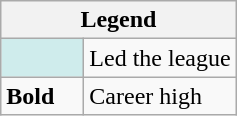<table class="wikitable mw-collapsible">
<tr>
<th colspan="2">Legend</th>
</tr>
<tr>
<td style="background:#cfecec; width:3em;"></td>
<td>Led the league</td>
</tr>
<tr>
<td><strong>Bold</strong></td>
<td>Career high</td>
</tr>
</table>
